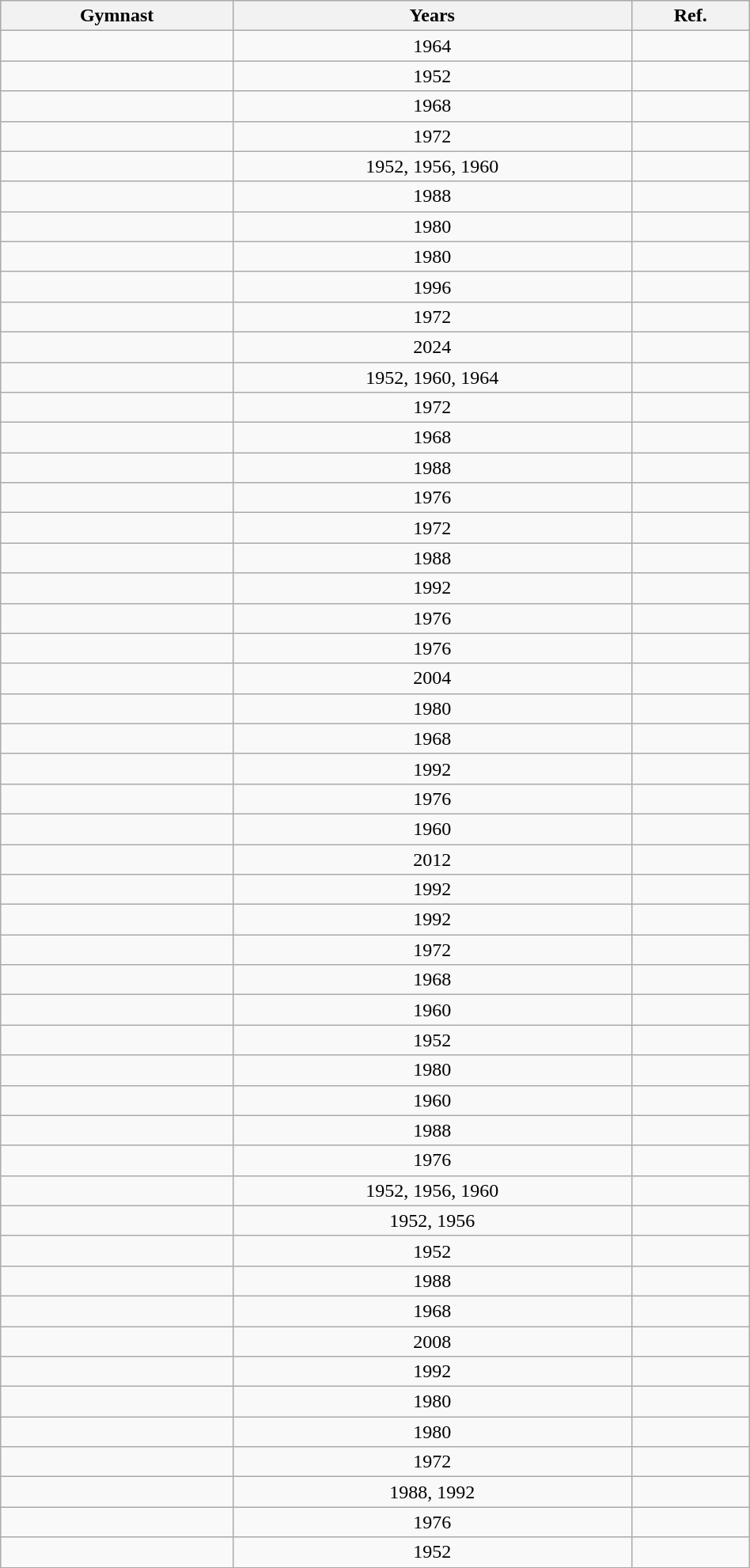<table class="wikitable sortable" width=50% style="text-align:center;">
<tr>
<th>Gymnast</th>
<th>Years</th>
<th class="unsortable">Ref.</th>
</tr>
<tr>
<td></td>
<td>1964</td>
<td></td>
</tr>
<tr>
<td></td>
<td>1952</td>
<td></td>
</tr>
<tr>
<td></td>
<td>1968</td>
<td></td>
</tr>
<tr>
<td></td>
<td>1972</td>
<td></td>
</tr>
<tr>
<td></td>
<td>1952, 1956, 1960</td>
<td></td>
</tr>
<tr>
<td></td>
<td>1988</td>
<td></td>
</tr>
<tr>
<td></td>
<td>1980</td>
<td></td>
</tr>
<tr>
<td></td>
<td>1980</td>
<td></td>
</tr>
<tr>
<td></td>
<td>1996</td>
<td></td>
</tr>
<tr>
<td></td>
<td>1972</td>
<td></td>
</tr>
<tr>
<td></td>
<td>2024</td>
<td></td>
</tr>
<tr>
<td></td>
<td>1952, 1960, 1964</td>
<td></td>
</tr>
<tr>
<td></td>
<td>1972</td>
<td></td>
</tr>
<tr>
<td></td>
<td>1968</td>
<td></td>
</tr>
<tr>
<td></td>
<td>1988</td>
<td></td>
</tr>
<tr>
<td></td>
<td>1976</td>
<td></td>
</tr>
<tr>
<td></td>
<td>1972</td>
<td></td>
</tr>
<tr>
<td></td>
<td>1988</td>
<td></td>
</tr>
<tr>
<td></td>
<td>1992</td>
<td></td>
</tr>
<tr>
<td></td>
<td>1976</td>
<td></td>
</tr>
<tr>
<td></td>
<td>1976</td>
<td></td>
</tr>
<tr>
<td></td>
<td>2004</td>
<td></td>
</tr>
<tr>
<td></td>
<td>1980</td>
<td></td>
</tr>
<tr>
<td></td>
<td>1968</td>
<td></td>
</tr>
<tr>
<td></td>
<td>1992</td>
<td></td>
</tr>
<tr>
<td></td>
<td>1976</td>
<td></td>
</tr>
<tr>
<td></td>
<td>1960</td>
<td></td>
</tr>
<tr>
<td></td>
<td>2012</td>
<td></td>
</tr>
<tr>
<td></td>
<td>1992</td>
<td></td>
</tr>
<tr>
<td></td>
<td>1992</td>
<td></td>
</tr>
<tr>
<td></td>
<td>1972</td>
<td></td>
</tr>
<tr>
<td></td>
<td>1968</td>
<td></td>
</tr>
<tr>
<td></td>
<td>1960</td>
<td></td>
</tr>
<tr>
<td></td>
<td>1952</td>
<td></td>
</tr>
<tr>
<td></td>
<td>1980</td>
<td></td>
</tr>
<tr>
<td></td>
<td>1960</td>
<td></td>
</tr>
<tr>
<td></td>
<td>1988</td>
<td></td>
</tr>
<tr>
<td></td>
<td>1976</td>
<td></td>
</tr>
<tr>
<td></td>
<td>1952, 1956, 1960</td>
<td></td>
</tr>
<tr>
<td></td>
<td>1952, 1956</td>
<td></td>
</tr>
<tr>
<td></td>
<td>1952</td>
<td></td>
</tr>
<tr>
<td></td>
<td>1988</td>
<td></td>
</tr>
<tr>
<td></td>
<td>1968</td>
<td></td>
</tr>
<tr>
<td></td>
<td>2008</td>
<td></td>
</tr>
<tr>
<td></td>
<td>1992</td>
<td></td>
</tr>
<tr>
<td></td>
<td>1980</td>
<td></td>
</tr>
<tr>
<td></td>
<td>1980</td>
<td></td>
</tr>
<tr>
<td></td>
<td>1972</td>
<td></td>
</tr>
<tr>
<td></td>
<td>1988, 1992</td>
<td></td>
</tr>
<tr>
<td></td>
<td>1976</td>
<td></td>
</tr>
<tr>
<td></td>
<td>1952</td>
<td></td>
</tr>
</table>
